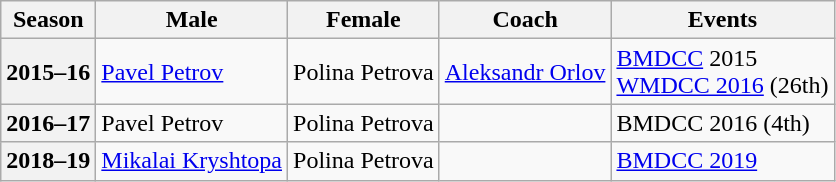<table class="wikitable">
<tr>
<th scope="col">Season</th>
<th scope="col">Male</th>
<th scope="col">Female</th>
<th scope="col">Coach</th>
<th scope="col">Events</th>
</tr>
<tr>
<th scope="row">2015–16</th>
<td><a href='#'>Pavel Petrov</a></td>
<td>Polina Petrova</td>
<td><a href='#'>Aleksandr Orlov</a></td>
<td><a href='#'>BMDCC</a> 2015 <br><a href='#'>WMDCC 2016</a> (26th)</td>
</tr>
<tr>
<th scope="row">2016–17</th>
<td>Pavel Petrov</td>
<td>Polina Petrova</td>
<td></td>
<td>BMDCC 2016 (4th)</td>
</tr>
<tr>
<th scope="row">2018–19</th>
<td><a href='#'>Mikalai Kryshtopa</a></td>
<td>Polina Petrova</td>
<td></td>
<td><a href='#'>BMDCC 2019</a> </td>
</tr>
</table>
